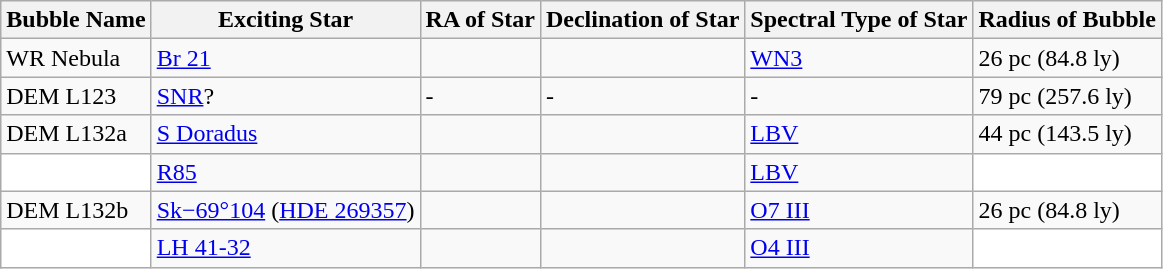<table class="wikitable">
<tr>
<th>Bubble Name</th>
<th>Exciting Star</th>
<th>RA of Star</th>
<th>Declination of Star</th>
<th>Spectral Type of Star</th>
<th>Radius of Bubble</th>
</tr>
<tr>
<td>WR Nebula</td>
<td><a href='#'>Br 21</a></td>
<td></td>
<td></td>
<td><a href='#'>WN3</a></td>
<td>26 pc (84.8 ly)</td>
</tr>
<tr>
<td>DEM L123</td>
<td><a href='#'>SNR</a>?</td>
<td>-</td>
<td>-</td>
<td>-</td>
<td>79 pc (257.6 ly)</td>
</tr>
<tr>
<td>DEM L132a</td>
<td><a href='#'>S Doradus</a></td>
<td></td>
<td></td>
<td><a href='#'>LBV</a></td>
<td>44 pc (143.5 ly)</td>
</tr>
<tr>
<td style="background: white"></td>
<td><a href='#'>R85</a></td>
<td></td>
<td></td>
<td><a href='#'>LBV</a></td>
<td style="background: white"></td>
</tr>
<tr>
<td>DEM L132b</td>
<td><a href='#'>Sk−69°104</a> (<a href='#'>HDE 269357</a>)</td>
<td></td>
<td></td>
<td><a href='#'>O7 III</a></td>
<td>26 pc (84.8 ly)</td>
</tr>
<tr>
<td style="background: white"></td>
<td><a href='#'>LH 41-32</a></td>
<td></td>
<td></td>
<td><a href='#'>O4 III</a></td>
<td style="background: white"></td>
</tr>
</table>
